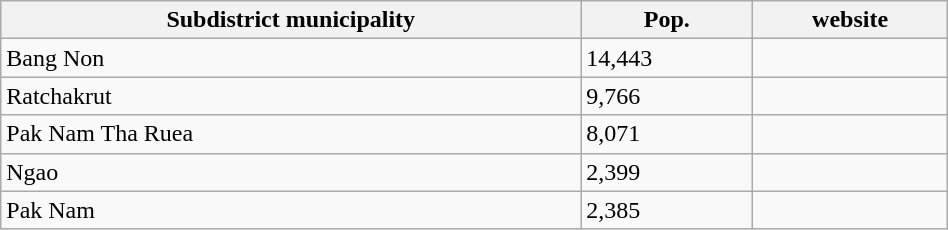<table class="wikitable" style="width:50%;">
<tr>
<th>Subdistrict municipality</th>
<th>Pop.</th>
<th>website</th>
</tr>
<tr>
<td>Bang Non</td>
<td>14,443</td>
<td></td>
</tr>
<tr>
<td>Ratchakrut</td>
<td>9,766</td>
<td></td>
</tr>
<tr>
<td>Pak Nam Tha Ruea</td>
<td>8,071</td>
<td></td>
</tr>
<tr>
<td>Ngao</td>
<td>2,399</td>
<td></td>
</tr>
<tr>
<td>Pak Nam</td>
<td>2,385</td>
<td></td>
</tr>
</table>
